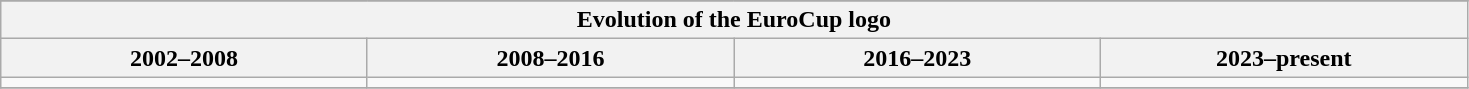<table class="wikitable">
<tr>
</tr>
<tr align="center">
<th colspan="9"><strong>Evolution of the EuroCup logo</strong></th>
</tr>
<tr align="center">
<th width="10%"><span><strong>2002–2008</strong></span></th>
<th width="10%"><span><strong>2008–2016</strong></span></th>
<th width="10%"><span><strong>2016–2023</strong></span></th>
<th width="10%"><span><strong>2023–present</strong></span></th>
</tr>
<tr>
<td align="center"></td>
<td align="center"></td>
<td align="center"></td>
<td align="center"></td>
</tr>
<tr>
</tr>
</table>
